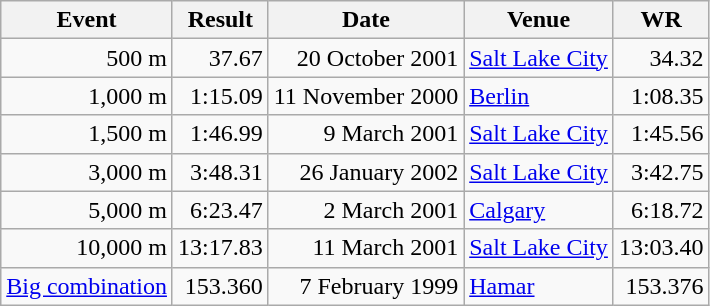<table class="wikitable">
<tr>
<th>Event</th>
<th>Result</th>
<th>Date</th>
<th>Venue</th>
<th>WR</th>
</tr>
<tr align="right">
<td>500 m</td>
<td>37.67</td>
<td>20 October 2001</td>
<td align="left"><a href='#'>Salt Lake City</a></td>
<td>34.32</td>
</tr>
<tr align="right">
<td>1,000 m</td>
<td>1:15.09</td>
<td>11 November 2000</td>
<td align="left"><a href='#'>Berlin</a></td>
<td>1:08.35</td>
</tr>
<tr align="right">
<td>1,500 m</td>
<td>1:46.99</td>
<td>9 March 2001</td>
<td align="left"><a href='#'>Salt Lake City</a></td>
<td>1:45.56</td>
</tr>
<tr align="right">
<td>3,000 m</td>
<td>3:48.31</td>
<td>26 January 2002</td>
<td align="left"><a href='#'>Salt Lake City</a></td>
<td>3:42.75</td>
</tr>
<tr align="right">
<td>5,000 m</td>
<td>6:23.47</td>
<td>2 March 2001</td>
<td align="left"><a href='#'>Calgary</a></td>
<td>6:18.72</td>
</tr>
<tr align="right">
<td>10,000 m</td>
<td>13:17.83</td>
<td>11 March 2001</td>
<td align="left"><a href='#'>Salt Lake City</a></td>
<td>13:03.40</td>
</tr>
<tr align="right">
<td><a href='#'>Big combination</a></td>
<td>153.360</td>
<td>7 February 1999</td>
<td align="left"><a href='#'>Hamar</a></td>
<td>153.376</td>
</tr>
</table>
